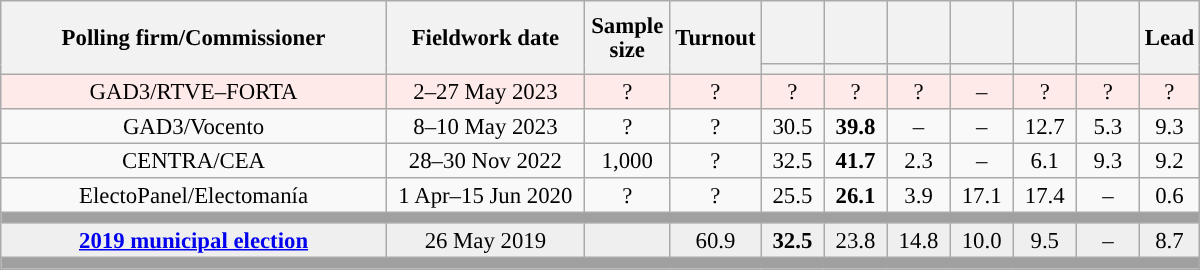<table class="wikitable collapsible collapsed" style="text-align:center; font-size:95%; line-height:16px;">
<tr style="height:42px;">
<th style="width:250px;" rowspan="2">Polling firm/Commissioner</th>
<th style="width:125px;" rowspan="2">Fieldwork date</th>
<th style="width:50px;" rowspan="2">Sample size</th>
<th style="width:45px;" rowspan="2">Turnout</th>
<th style="width:35px;"></th>
<th style="width:35px;"></th>
<th style="width:35px;"></th>
<th style="width:35px;"></th>
<th style="width:35px;"></th>
<th style="width:35px;"></th>
<th style="width:30px;" rowspan="2">Lead</th>
</tr>
<tr>
<th style="color:inherit;background:"></th>
<th style="color:inherit;background:"></th>
<th style="color:inherit;background:"></th>
<th style="color:inherit;background:"></th>
<th style="color:inherit;background:"></th>
<th style="color:inherit;background:"></th>
</tr>
<tr style="background:#FFEAEA;">
<td>GAD3/RTVE–FORTA</td>
<td>2–27 May 2023</td>
<td>?</td>
<td>?</td>
<td>?<br></td>
<td>?<br></td>
<td>?<br></td>
<td>–</td>
<td>?<br></td>
<td>?<br></td>
<td style="background:">?</td>
</tr>
<tr>
<td>GAD3/Vocento</td>
<td>8–10 May 2023</td>
<td>?</td>
<td>?</td>
<td>30.5<br></td>
<td><strong>39.8</strong><br></td>
<td>–</td>
<td>–</td>
<td>12.7<br></td>
<td>5.3<br></td>
<td style="background:">9.3</td>
</tr>
<tr>
<td>CENTRA/CEA</td>
<td>28–30 Nov 2022</td>
<td>1,000</td>
<td>?</td>
<td>32.5<br></td>
<td><strong>41.7</strong><br></td>
<td>2.3<br></td>
<td>–</td>
<td>6.1<br></td>
<td>9.3<br></td>
<td style="background:">9.2</td>
</tr>
<tr>
<td>ElectoPanel/Electomanía</td>
<td>1 Apr–15 Jun 2020</td>
<td>?</td>
<td>?</td>
<td>25.5<br></td>
<td><strong>26.1</strong><br></td>
<td>3.9<br></td>
<td>17.1<br></td>
<td>17.4<br></td>
<td>–</td>
<td style="background:">0.6</td>
</tr>
<tr>
<td colspan="11" style="background:#A0A0A0"></td>
</tr>
<tr style="background:#EFEFEF;">
<td><strong><a href='#'>2019 municipal election</a></strong></td>
<td>26 May 2019</td>
<td></td>
<td>60.9</td>
<td><strong>32.5</strong><br></td>
<td>23.8<br></td>
<td>14.8<br></td>
<td>10.0<br></td>
<td>9.5<br></td>
<td>–</td>
<td style="background:">8.7</td>
</tr>
<tr>
<td colspan="11" style="background:#A0A0A0"></td>
</tr>
</table>
